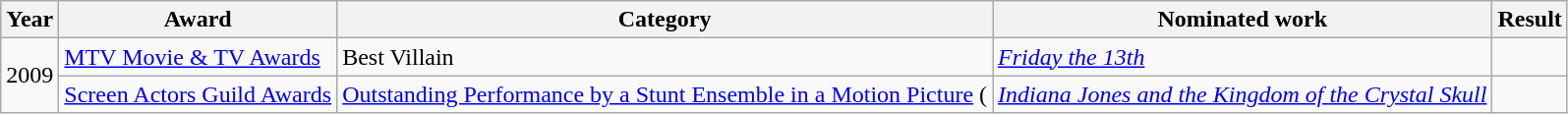<table class="wikitable">
<tr>
<th>Year</th>
<th>Award</th>
<th>Category</th>
<th>Nominated work</th>
<th>Result</th>
</tr>
<tr>
<td rowspan="2">2009</td>
<td><a href='#'>MTV Movie & TV Awards</a></td>
<td>Best Villain</td>
<td><em><a href='#'>Friday the 13th</a></em></td>
<td></td>
</tr>
<tr>
<td><a href='#'>Screen Actors Guild Awards</a></td>
<td><a href='#'>Outstanding Performance by a Stunt Ensemble in a Motion Picture</a> (</td>
<td><em><a href='#'>Indiana Jones and the Kingdom of the Crystal Skull</a></em></td>
<td></td>
</tr>
</table>
